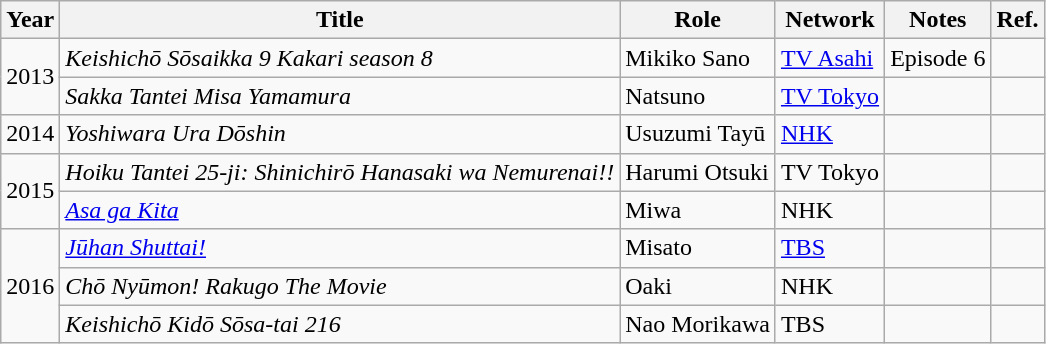<table class="wikitable">
<tr>
<th>Year</th>
<th>Title</th>
<th>Role</th>
<th>Network</th>
<th>Notes</th>
<th>Ref.</th>
</tr>
<tr>
<td rowspan="2">2013</td>
<td><em>Keishichō Sōsaikka 9 Kakari season 8</em></td>
<td>Mikiko Sano</td>
<td><a href='#'>TV Asahi</a></td>
<td>Episode 6</td>
<td></td>
</tr>
<tr>
<td><em>Sakka Tantei Misa Yamamura</em></td>
<td>Natsuno</td>
<td><a href='#'>TV Tokyo</a></td>
<td></td>
<td></td>
</tr>
<tr>
<td>2014</td>
<td><em>Yoshiwara Ura Dōshin</em></td>
<td>Usuzumi Tayū</td>
<td><a href='#'>NHK</a></td>
<td></td>
<td></td>
</tr>
<tr>
<td rowspan="2">2015</td>
<td><em>Hoiku Tantei 25-ji: Shinichirō Hanasaki wa Nemurenai!!</em></td>
<td>Harumi Otsuki</td>
<td>TV Tokyo</td>
<td></td>
<td></td>
</tr>
<tr>
<td><em><a href='#'>Asa ga Kita</a></em></td>
<td>Miwa</td>
<td>NHK</td>
<td></td>
<td></td>
</tr>
<tr>
<td rowspan="3">2016</td>
<td><em><a href='#'>Jūhan Shuttai!</a></em></td>
<td>Misato</td>
<td><a href='#'>TBS</a></td>
<td></td>
<td></td>
</tr>
<tr>
<td><em>Chō Nyūmon! Rakugo The Movie</em></td>
<td>Oaki</td>
<td>NHK</td>
<td></td>
<td></td>
</tr>
<tr>
<td><em>Keishichō Kidō Sōsa-tai 216</em></td>
<td>Nao Morikawa</td>
<td>TBS</td>
<td></td>
<td></td>
</tr>
</table>
